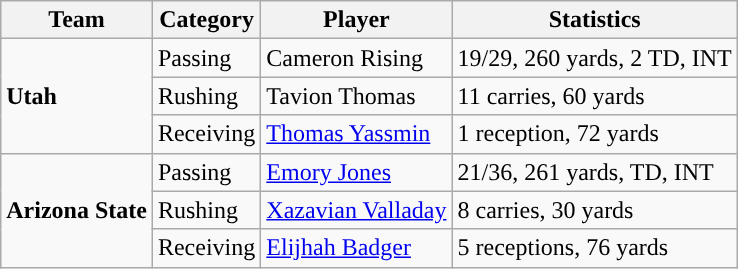<table class="wikitable" style="float: right;">
<tr>
<th>Team</th>
<th>Category</th>
<th>Player</th>
<th>Statistics</th>
</tr>
<tr>
<td rowspan=3><strong>Utah</strong></td>
<td>Passing</td>
<td>Cameron Rising</td>
<td>19/29, 260 yards, 2 TD, INT</td>
</tr>
<tr>
<td>Rushing</td>
<td>Tavion Thomas</td>
<td>11 carries, 60 yards</td>
</tr>
<tr>
<td>Receiving</td>
<td><a href='#'>Thomas Yassmin</a></td>
<td>1 reception, 72 yards</td>
</tr>
<tr>
<td rowspan=3><strong>Arizona State</strong></td>
<td>Passing</td>
<td><a href='#'>Emory Jones</a></td>
<td>21/36, 261 yards, TD, INT</td>
</tr>
<tr>
<td>Rushing</td>
<td><a href='#'>Xazavian Valladay</a></td>
<td>8 carries, 30 yards</td>
</tr>
<tr>
<td>Receiving</td>
<td><a href='#'>Elijhah Badger</a></td>
<td>5 receptions, 76 yards</td>
</tr>
</table>
